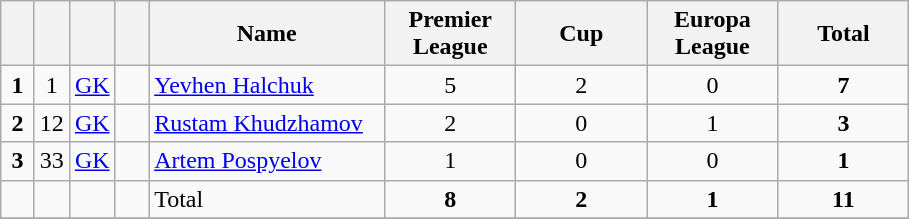<table class="wikitable" style="text-align:center">
<tr>
<th width=15></th>
<th width=15></th>
<th width=15></th>
<th width=15></th>
<th width=150>Name</th>
<th width=80><strong>Premier League</strong></th>
<th width=80><strong>Cup</strong></th>
<th width=80><strong>Europa League</strong></th>
<th width=80>Total</th>
</tr>
<tr>
<td><strong>1</strong></td>
<td>1</td>
<td><a href='#'>GK</a></td>
<td></td>
<td align=left><a href='#'>Yevhen Halchuk</a></td>
<td>5</td>
<td>2</td>
<td>0</td>
<td><strong>7</strong></td>
</tr>
<tr>
<td><strong>2</strong></td>
<td>12</td>
<td><a href='#'>GK</a></td>
<td></td>
<td align=left><a href='#'>Rustam Khudzhamov</a></td>
<td>2</td>
<td>0</td>
<td>1</td>
<td><strong>3</strong></td>
</tr>
<tr>
<td><strong>3</strong></td>
<td>33</td>
<td><a href='#'>GK</a></td>
<td></td>
<td align=left><a href='#'>Artem Pospyelov</a></td>
<td>1</td>
<td>0</td>
<td>0</td>
<td><strong>1</strong></td>
</tr>
<tr>
<td></td>
<td></td>
<td></td>
<td></td>
<td align=left>Total</td>
<td><strong>8</strong></td>
<td><strong>2</strong></td>
<td><strong>1</strong></td>
<td><strong>11</strong></td>
</tr>
<tr>
</tr>
</table>
